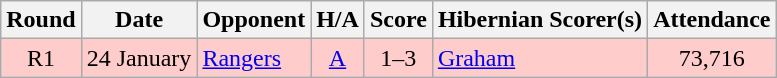<table class="wikitable" style="text-align:center">
<tr>
<th>Round</th>
<th>Date</th>
<th>Opponent</th>
<th>H/A</th>
<th>Score</th>
<th>Hibernian Scorer(s)</th>
<th>Attendance</th>
</tr>
<tr bgcolor=#FFCCCC>
<td>R1</td>
<td align=left>24 January</td>
<td align=left><a href='#'>Rangers</a></td>
<td><a href='#'>A</a></td>
<td>1–3</td>
<td align=left><a href='#'>Graham</a></td>
<td>73,716</td>
</tr>
</table>
